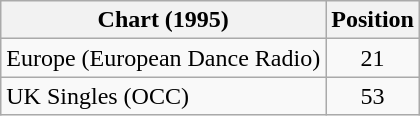<table class="wikitable">
<tr>
<th>Chart (1995)</th>
<th>Position</th>
</tr>
<tr>
<td>Europe (European Dance Radio)</td>
<td align="center">21</td>
</tr>
<tr>
<td>UK Singles (OCC)</td>
<td align="center">53</td>
</tr>
</table>
